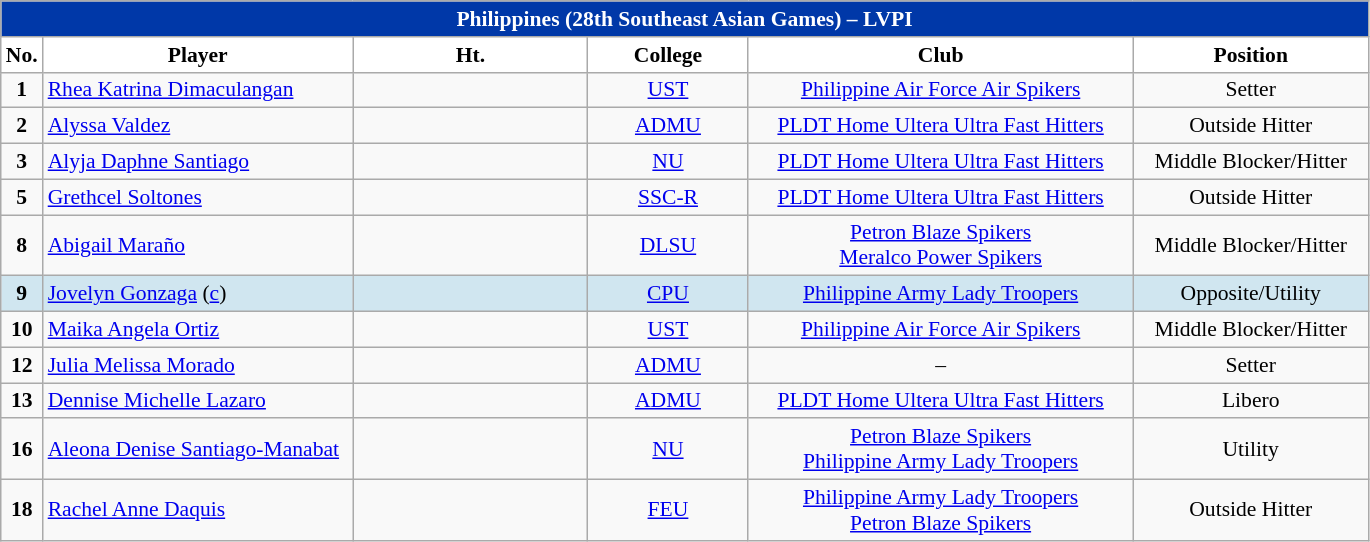<table class="wikitable"  style="font-size:90%; text-align:center;">
<tr>
<th colspan="6" style= "background: #0038A8; color: white; text-align: center">Philippines (28th Southeast Asian Games) – LVPI</th>
</tr>
<tr>
<th width=8px style="background: white; color: black; text-align: center">No.</th>
<th width=200px style="background: white; color: black">Player</th>
<th width=150px style="background: white; color: black">Ht.</th>
<th width=100px style="background: white; color: black">College</th>
<th width=250px style="background: white; color: black">Club</th>
<th width=150px style="background: white; color: black">Position</th>
</tr>
<tr>
<td><strong>1</strong></td>
<td style="text-align: left"><a href='#'>Rhea Katrina Dimaculangan</a></td>
<td></td>
<td><a href='#'>UST</a></td>
<td><a href='#'>Philippine Air Force Air Spikers</a></td>
<td>Setter</td>
</tr>
<tr>
<td><strong>2</strong></td>
<td style="text-align: left"><a href='#'>Alyssa Valdez</a></td>
<td></td>
<td><a href='#'>ADMU</a></td>
<td><a href='#'>PLDT Home Ultera Ultra Fast Hitters</a></td>
<td>Outside Hitter</td>
</tr>
<tr>
<td><strong>3</strong></td>
<td style="text-align: left"><a href='#'>Alyja Daphne Santiago</a></td>
<td></td>
<td><a href='#'>NU</a></td>
<td><a href='#'>PLDT Home Ultera Ultra Fast Hitters</a></td>
<td>Middle Blocker/Hitter</td>
</tr>
<tr>
<td><strong>5</strong></td>
<td style="text-align: left"><a href='#'>Grethcel Soltones</a></td>
<td></td>
<td><a href='#'>SSC-R</a></td>
<td><a href='#'>PLDT Home Ultera Ultra Fast Hitters</a></td>
<td>Outside Hitter</td>
</tr>
<tr>
<td><strong>8</strong></td>
<td style="text-align: left"><a href='#'>Abigail Maraño</a></td>
<td></td>
<td><a href='#'>DLSU</a></td>
<td><a href='#'>Petron Blaze Spikers</a><br><a href='#'>Meralco Power Spikers</a></td>
<td>Middle Blocker/Hitter</td>
</tr>
<tr bgcolor=#D0E6F>
<td><strong>9</strong></td>
<td style="text-align: left"><a href='#'>Jovelyn Gonzaga</a> (<a href='#'>c</a>)</td>
<td></td>
<td><a href='#'>CPU</a></td>
<td><a href='#'>Philippine Army Lady Troopers</a></td>
<td>Opposite/Utility</td>
</tr>
<tr>
<td><strong>10</strong></td>
<td style="text-align: left"><a href='#'>Maika Angela Ortiz</a></td>
<td></td>
<td><a href='#'>UST</a></td>
<td><a href='#'>Philippine Air Force Air Spikers</a></td>
<td>Middle Blocker/Hitter</td>
</tr>
<tr>
<td><strong>12</strong></td>
<td style="text-align: left"><a href='#'>Julia Melissa Morado</a></td>
<td></td>
<td><a href='#'>ADMU</a></td>
<td>–</td>
<td>Setter</td>
</tr>
<tr>
<td><strong>13</strong></td>
<td style="text-align: left"><a href='#'>Dennise Michelle Lazaro</a></td>
<td></td>
<td><a href='#'>ADMU</a></td>
<td><a href='#'>PLDT Home Ultera Ultra Fast Hitters</a></td>
<td>Libero</td>
</tr>
<tr>
<td><strong>16</strong></td>
<td style="text-align: left"><a href='#'>Aleona Denise Santiago-Manabat</a></td>
<td></td>
<td><a href='#'>NU</a></td>
<td><a href='#'>Petron Blaze Spikers</a><br><a href='#'>Philippine Army Lady Troopers</a></td>
<td>Utility</td>
</tr>
<tr>
<td><strong>18</strong></td>
<td style="text-align: left"><a href='#'>Rachel Anne Daquis</a></td>
<td></td>
<td><a href='#'>FEU</a></td>
<td><a href='#'>Philippine Army Lady Troopers</a><br><a href='#'>Petron Blaze Spikers</a></td>
<td>Outside Hitter</td>
</tr>
</table>
